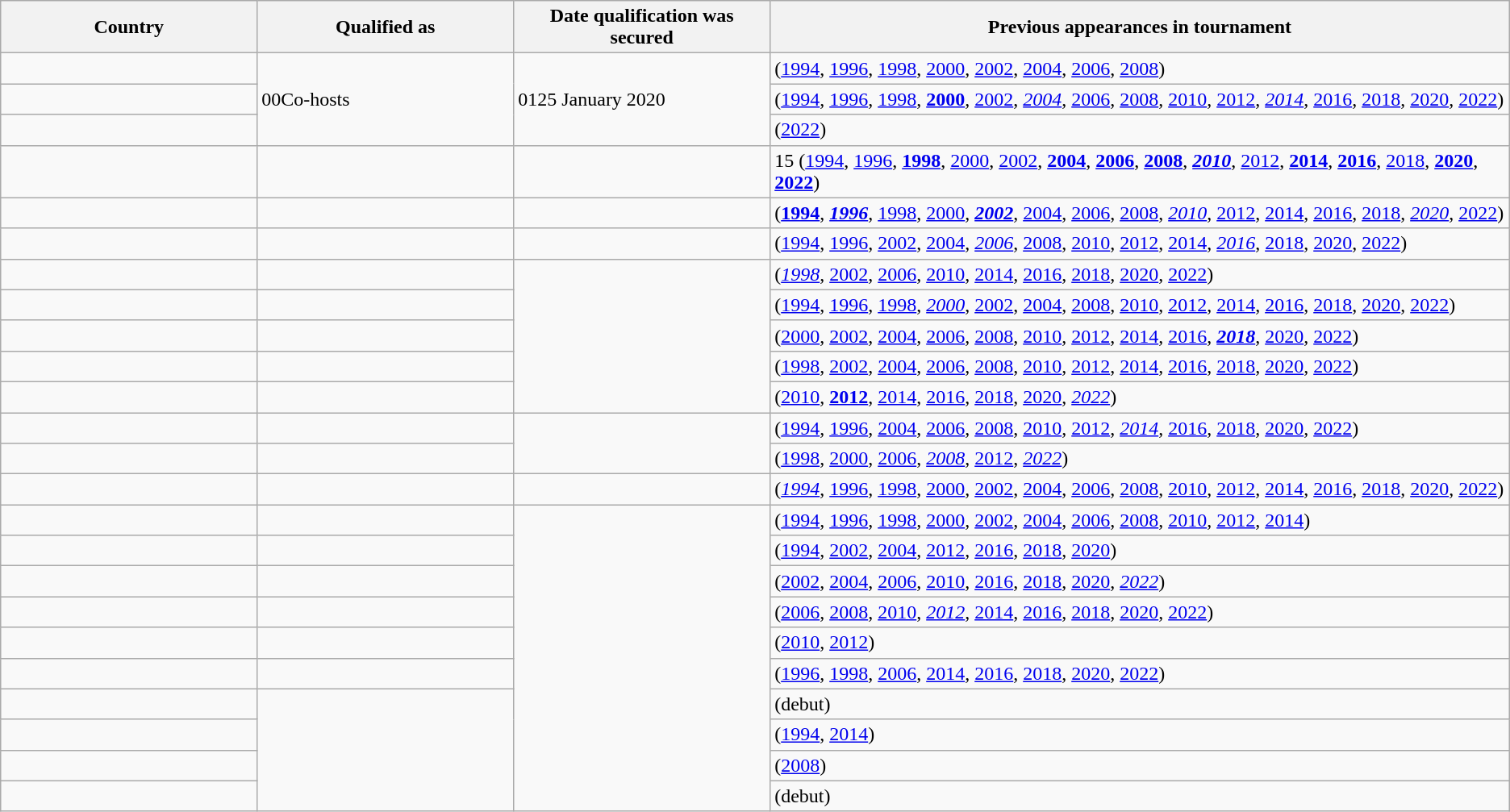<table class="wikitable sortable">
<tr>
<th width=17%>Country</th>
<th width=17%>Qualified as</th>
<th width=17%>Date qualification was secured</th>
<th width=49%>Previous appearances in tournament</th>
</tr>
<tr>
<td></td>
<td rowspan=3><span>00</span>Co-hosts</td>
<td rowspan=3><span>01</span>25 January 2020</td>
<td> (<a href='#'>1994</a>, <a href='#'>1996</a>, <a href='#'>1998</a>, <a href='#'>2000</a>, <a href='#'>2002</a>, <a href='#'>2004</a>, <a href='#'>2006</a>, <a href='#'>2008</a>)</td>
</tr>
<tr>
<td></td>
<td> (<a href='#'>1994</a>, <a href='#'>1996</a>, <a href='#'>1998</a>, <strong><a href='#'>2000</a></strong>, <a href='#'>2002</a>, <em><a href='#'>2004</a></em>, <a href='#'>2006</a>, <a href='#'>2008</a>, <a href='#'>2010</a>, <a href='#'>2012</a>, <em><a href='#'>2014</a></em>, <a href='#'>2016</a>, <a href='#'>2018</a>, <a href='#'>2020</a>, <a href='#'>2022</a>)</td>
</tr>
<tr>
<td></td>
<td> (<a href='#'>2022</a>)</td>
</tr>
<tr>
<td></td>
<td></td>
<td></td>
<td>15 (<a href='#'>1994</a>, <a href='#'>1996</a>, <strong><a href='#'>1998</a></strong>, <a href='#'>2000</a>, <a href='#'>2002</a>, <strong><a href='#'>2004</a></strong>, <strong><a href='#'>2006</a></strong>, <strong><a href='#'>2008</a></strong>, <strong><em><a href='#'>2010</a></em></strong>, <a href='#'>2012</a>, <strong><a href='#'>2014</a></strong>, <strong><a href='#'>2016</a></strong>, <a href='#'>2018</a>, <strong><a href='#'>2020</a></strong>, <strong><a href='#'>2022</a></strong>)</td>
</tr>
<tr>
<td></td>
<td></td>
<td></td>
<td> (<strong><a href='#'>1994</a></strong>, <strong><em><a href='#'>1996</a></em></strong>, <a href='#'>1998</a>, <a href='#'>2000</a>, <strong><em><a href='#'>2002</a></em></strong>, <a href='#'>2004</a>, <a href='#'>2006</a>, <a href='#'>2008</a>, <em><a href='#'>2010</a></em>, <a href='#'>2012</a>, <a href='#'>2014</a>, <a href='#'>2016</a>, <a href='#'>2018</a>, <em><a href='#'>2020</a></em>, <a href='#'>2022</a>)</td>
</tr>
<tr>
<td></td>
<td></td>
<td></td>
<td> (<a href='#'>1994</a>, <a href='#'>1996</a>, <a href='#'>2002</a>, <a href='#'>2004</a>, <a href='#'><em>2006</em></a>, <a href='#'>2008</a>, <a href='#'>2010</a>, <a href='#'>2012</a>, <a href='#'>2014</a>, <em><a href='#'>2016</a></em>, <a href='#'>2018</a>, <a href='#'>2020</a>, <a href='#'>2022</a>)</td>
</tr>
<tr>
<td></td>
<td></td>
<td rowspan=5></td>
<td> (<em><a href='#'>1998</a></em>, <a href='#'>2002</a>, <a href='#'>2006</a>, <a href='#'>2010</a>, <a href='#'>2014</a>, <a href='#'>2016</a>, <a href='#'>2018</a>, <a href='#'>2020</a>, <a href='#'>2022</a>)</td>
</tr>
<tr>
<td></td>
<td></td>
<td> (<a href='#'>1994</a>, <a href='#'>1996</a>, <a href='#'>1998</a>, <em><a href='#'>2000</a></em>, <a href='#'>2002</a>, <a href='#'>2004</a>, <a href='#'>2008</a>, <a href='#'>2010</a>, <a href='#'>2012</a>, <a href='#'>2014</a>, <a href='#'>2016</a>, <a href='#'>2018</a>, <a href='#'>2020</a>, <a href='#'>2022</a>)</td>
</tr>
<tr>
<td></td>
<td></td>
<td> (<a href='#'>2000</a>, <a href='#'>2002</a>, <a href='#'>2004</a>, <a href='#'>2006</a>, <a href='#'>2008</a>, <a href='#'>2010</a>, <a href='#'>2012</a>, <a href='#'>2014</a>, <a href='#'>2016</a>, <strong><em><a href='#'>2018</a></em></strong>, <a href='#'>2020</a>, <a href='#'>2022</a>)</td>
</tr>
<tr>
<td></td>
<td></td>
<td> (<a href='#'>1998</a>, <a href='#'>2002</a>, <a href='#'>2004</a>, <a href='#'>2006</a>, <a href='#'>2008</a>, <a href='#'>2010</a>, <a href='#'>2012</a>, <a href='#'>2014</a>, <a href='#'>2016</a>, <a href='#'>2018</a>, <a href='#'>2020</a>, <a href='#'>2022</a>)</td>
</tr>
<tr>
<td></td>
<td></td>
<td> (<a href='#'>2010</a>, <strong><a href='#'>2012</a></strong>, <a href='#'>2014</a>, <a href='#'>2016</a>, <a href='#'>2018</a>, <a href='#'>2020</a>, <em><a href='#'>2022</a></em>)</td>
</tr>
<tr>
<td></td>
<td></td>
<td rowspan=2></td>
<td> (<a href='#'>1994</a>, <a href='#'>1996</a>, <a href='#'>2004</a>, <a href='#'>2006</a>, <a href='#'>2008</a>, <a href='#'>2010</a>, <a href='#'>2012</a>, <em><a href='#'>2014</a></em>, <a href='#'>2016</a>, <a href='#'>2018</a>, <a href='#'>2020</a>, <a href='#'>2022</a>)</td>
</tr>
<tr>
<td></td>
<td></td>
<td> (<a href='#'>1998</a>, <a href='#'>2000</a>, <a href='#'>2006</a>, <em><a href='#'>2008</a></em>, <a href='#'>2012</a>, <em><a href='#'>2022</a></em>)</td>
</tr>
<tr>
<td></td>
<td></td>
<td></td>
<td> (<em><a href='#'>1994</a></em>, <a href='#'>1996</a>, <a href='#'>1998</a>, <a href='#'>2000</a>, <a href='#'>2002</a>, <a href='#'>2004</a>, <a href='#'>2006</a>, <a href='#'>2008</a>, <a href='#'>2010</a>, <a href='#'>2012</a>, <a href='#'>2014</a>, <a href='#'>2016</a>, <a href='#'>2018</a>, <a href='#'>2020</a>, <a href='#'>2022</a>)</td>
</tr>
<tr>
<td></td>
<td></td>
<td rowspan=10></td>
<td> (<a href='#'>1994</a>, <a href='#'>1996</a>, <a href='#'>1998</a>, <a href='#'>2000</a>, <a href='#'>2002</a>, <a href='#'>2004</a>, <a href='#'>2006</a>, <a href='#'>2008</a>, <a href='#'>2010</a>, <a href='#'>2012</a>, <a href='#'>2014</a>)</td>
</tr>
<tr>
<td></td>
<td></td>
<td> (<a href='#'>1994</a>, <a href='#'>2002</a>, <a href='#'>2004</a>, <a href='#'>2012</a>, <a href='#'>2016</a>, <a href='#'>2018</a>, <a href='#'>2020</a>)</td>
</tr>
<tr>
<td></td>
<td></td>
<td> (<a href='#'>2002</a>, <a href='#'>2004</a>, <a href='#'>2006</a>, <a href='#'>2010</a>, <a href='#'>2016</a>, <a href='#'>2018</a>, <a href='#'>2020</a>, <em><a href='#'>2022</a></em>)</td>
</tr>
<tr>
<td></td>
<td></td>
<td> (<a href='#'>2006</a>, <a href='#'>2008</a>, <a href='#'>2010</a>, <em><a href='#'>2012</a></em>, <a href='#'>2014</a>, <a href='#'>2016</a>, <a href='#'>2018</a>, <a href='#'>2020</a>, <a href='#'>2022</a>)</td>
</tr>
<tr>
<td></td>
<td></td>
<td> (<a href='#'>2010</a>, <a href='#'>2012</a>)</td>
</tr>
<tr>
<td></td>
<td></td>
<td> (<a href='#'>1996</a>, <a href='#'>1998</a>, <a href='#'>2006</a>, <a href='#'>2014</a>, <a href='#'>2016</a>, <a href='#'>2018</a>, <a href='#'>2020</a>, <a href='#'>2022</a>)</td>
</tr>
<tr>
<td></td>
<td rowspan=4></td>
<td> (debut)</td>
</tr>
<tr>
<td></td>
<td> (<a href='#'>1994</a>, <a href='#'>2014</a>)</td>
</tr>
<tr>
<td></td>
<td> (<a href='#'>2008</a>)</td>
</tr>
<tr>
<td></td>
<td> (debut)</td>
</tr>
</table>
